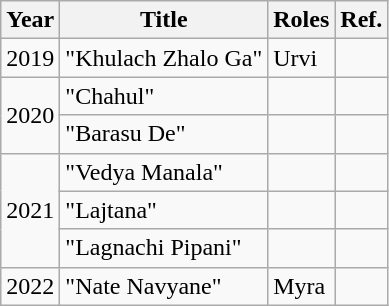<table class="wikitable">
<tr>
<th>Year</th>
<th>Title</th>
<th>Roles</th>
<th>Ref.</th>
</tr>
<tr>
<td>2019</td>
<td>"Khulach Zhalo Ga"</td>
<td>Urvi</td>
<td></td>
</tr>
<tr>
<td rowspan="2">2020</td>
<td>"Chahul"</td>
<td></td>
<td></td>
</tr>
<tr>
<td>"Barasu De"</td>
<td></td>
<td></td>
</tr>
<tr>
<td rowspan="3">2021</td>
<td>"Vedya Manala"</td>
<td></td>
<td></td>
</tr>
<tr>
<td>"Lajtana"</td>
<td></td>
<td></td>
</tr>
<tr>
<td>"Lagnachi Pipani"</td>
<td></td>
<td></td>
</tr>
<tr>
<td>2022</td>
<td>"Nate Navyane"</td>
<td>Myra</td>
<td></td>
</tr>
</table>
